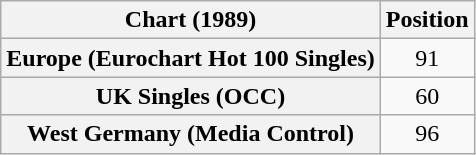<table class="wikitable sortable plainrowheaders" style="text-align:center">
<tr>
<th scope="col">Chart (1989)</th>
<th scope="col">Position</th>
</tr>
<tr>
<th scope="row">Europe (Eurochart Hot 100 Singles)</th>
<td>91</td>
</tr>
<tr>
<th scope="row">UK Singles (OCC)</th>
<td>60</td>
</tr>
<tr>
<th scope="row">West Germany (Media Control)</th>
<td>96</td>
</tr>
</table>
